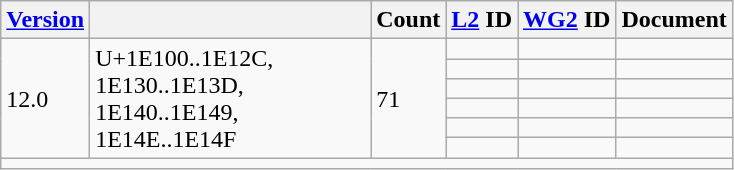<table class="wikitable sticky-header">
<tr>
<th><a href='#'>Version</a></th>
<th></th>
<th>Count</th>
<th><a href='#'>L2</a> ID</th>
<th><a href='#'>WG2</a> ID</th>
<th>Document</th>
</tr>
<tr>
<td rowspan="6">12.0</td>
<td rowspan="6" width="180">U+1E100..1E12C, 1E130..1E13D, 1E140..1E149, 1E14E..1E14F</td>
<td rowspan="6">71</td>
<td></td>
<td></td>
<td></td>
</tr>
<tr>
<td></td>
<td></td>
<td></td>
</tr>
<tr>
<td></td>
<td></td>
<td></td>
</tr>
<tr>
<td></td>
<td></td>
<td></td>
</tr>
<tr>
<td></td>
<td></td>
<td></td>
</tr>
<tr>
<td></td>
<td></td>
<td></td>
</tr>
<tr class="sortbottom">
<td colspan="6"></td>
</tr>
</table>
